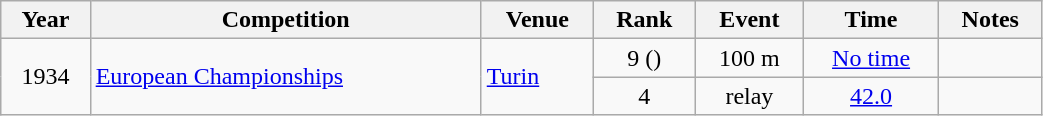<table class="wikitable" width=55% style="font-size:100%; text-align:center;">
<tr>
<th>Year</th>
<th>Competition</th>
<th>Venue</th>
<th>Rank</th>
<th>Event</th>
<th>Time</th>
<th>Notes</th>
</tr>
<tr>
<td rowspan=2>1934</td>
<td rowspan=2 align=left><a href='#'>European Championships</a></td>
<td rowspan=2 align=left> <a href='#'>Turin</a></td>
<td>9 ()</td>
<td>100 m</td>
<td><a href='#'>No time</a></td>
<td></td>
</tr>
<tr>
<td>4</td>
<td> relay</td>
<td><a href='#'>42.0</a></td>
<td></td>
</tr>
</table>
